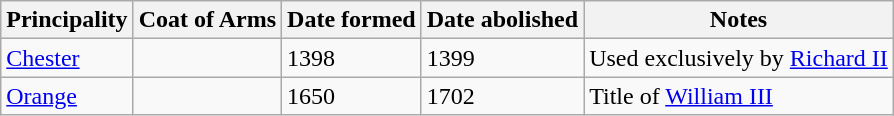<table class="wikitable">
<tr>
<th>Principality</th>
<th>Coat of Arms</th>
<th>Date formed</th>
<th>Date abolished</th>
<th>Notes</th>
</tr>
<tr>
<td><a href='#'>Chester</a></td>
<td></td>
<td>1398</td>
<td>1399</td>
<td>Used exclusively by <a href='#'>Richard II</a></td>
</tr>
<tr>
<td><a href='#'>Orange</a></td>
<td></td>
<td>1650</td>
<td>1702</td>
<td>Title of <a href='#'>William III</a></td>
</tr>
</table>
